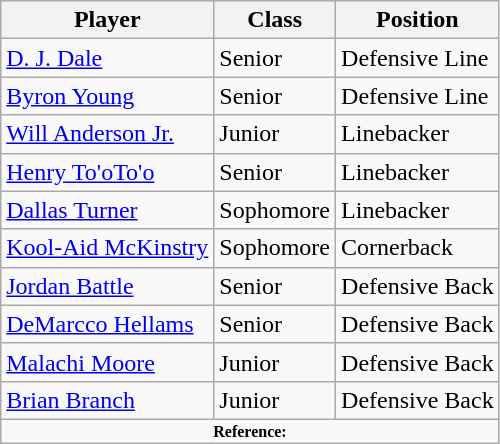<table class="wikitable">
<tr ;>
<th>Player</th>
<th>Class</th>
<th>Position</th>
</tr>
<tr>
<td><a href='#'>D. J. Dale</a></td>
<td>Senior</td>
<td>Defensive Line</td>
</tr>
<tr>
<td><a href='#'>Byron Young</a></td>
<td>Senior</td>
<td>Defensive Line</td>
</tr>
<tr>
<td><a href='#'>Will Anderson Jr.</a></td>
<td>Junior</td>
<td>Linebacker</td>
</tr>
<tr>
<td><a href='#'>Henry To'oTo'o</a></td>
<td>Senior</td>
<td>Linebacker</td>
</tr>
<tr>
<td><a href='#'>Dallas Turner</a></td>
<td>Sophomore</td>
<td>Linebacker</td>
</tr>
<tr>
<td><a href='#'>Kool-Aid McKinstry</a></td>
<td>Sophomore</td>
<td>Cornerback</td>
</tr>
<tr>
<td><a href='#'>Jordan Battle</a></td>
<td>Senior</td>
<td>Defensive Back</td>
</tr>
<tr>
<td><a href='#'>DeMarcco Hellams</a></td>
<td>Senior</td>
<td>Defensive Back</td>
</tr>
<tr>
<td><a href='#'>Malachi Moore</a></td>
<td>Junior</td>
<td>Defensive Back</td>
</tr>
<tr>
<td><a href='#'>Brian Branch</a></td>
<td>Junior</td>
<td>Defensive Back</td>
</tr>
<tr>
<td colspan="3"  style="font-size:8pt; text-align:center;"><strong>Reference:</strong></td>
</tr>
</table>
